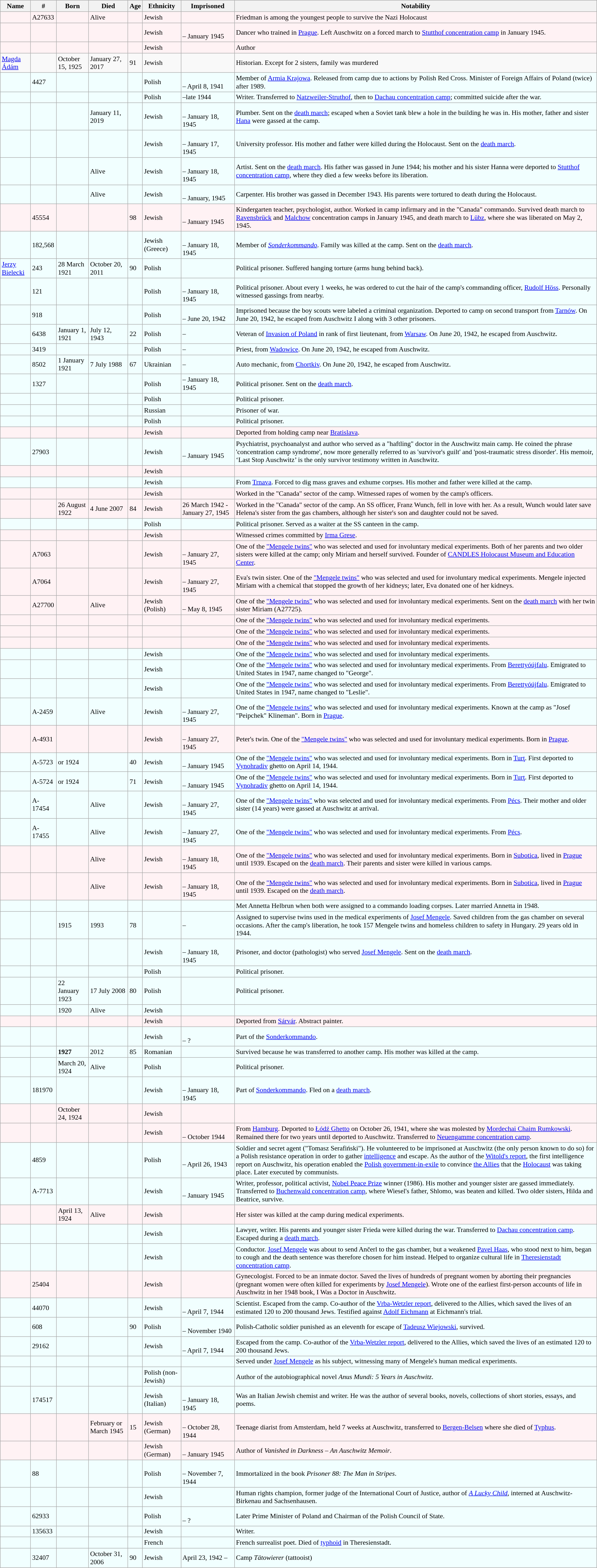<table class="wikitable sortable" style="width:100%; font-size: 90%;">
<tr>
<th>Name</th>
<th>#</th>
<th>Born</th>
<th>Died</th>
<th>Age</th>
<th>Ethnicity</th>
<th>Imprisoned</th>
<th>Notability</th>
</tr>
<tr style="background:#fff2f4;">
<td></td>
<td>A27633</td>
<td></td>
<td>Alive</td>
<td></td>
<td>Jewish</td>
<td></td>
<td>Friedman is among the youngest people to survive the Nazi Holocaust</td>
</tr>
<tr style="background:#fff2f4;">
<td></td>
<td></td>
<td></td>
<td></td>
<td></td>
<td>Jewish</td>
<td><br>– January 1945</td>
<td>Dancer who trained in <a href='#'>Prague</a>. Left Auschwitz on a forced march to <a href='#'>Stutthof concentration camp</a> in January 1945.</td>
</tr>
<tr style="background:#fff2f4;">
<td></td>
<td></td>
<td></td>
<td></td>
<td></td>
<td>Jewish</td>
<td></td>
<td>Author</td>
</tr>
<tr>
<td><a href='#'>Magda Ádám</a></td>
<td></td>
<td>October 15, 1925</td>
<td>January 27, 2017</td>
<td>91</td>
<td>Jewish</td>
<td></td>
<td>Historian. Except for 2 sisters, family was murdered</td>
</tr>
<tr style="background:#f1ffff;">
<td></td>
<td>4427</td>
<td></td>
<td></td>
<td></td>
<td>Polish</td>
<td><br>– April 8, 1941</td>
<td>Member of <a href='#'>Armia Krajowa</a>. Released from camp due to actions by Polish Red Cross. Minister of Foreign Affairs of Poland (twice) after 1989.</td>
</tr>
<tr style="background:#f1ffff;">
<td></td>
<td></td>
<td></td>
<td></td>
<td></td>
<td>Polish</td>
<td>–late 1944</td>
<td>Writer. Transferred to <a href='#'>Natzweiler-Struthof</a>, then to <a href='#'>Dachau concentration camp</a>; committed suicide after the war.</td>
</tr>
<tr style="background:#f1ffff;">
<td></td>
<td></td>
<td></td>
<td>January 11, 2019</td>
<td></td>
<td>Jewish</td>
<td><br>– January 18, 1945</td>
<td>Plumber. Sent on the <a href='#'>death march</a>; escaped when a Soviet tank blew a hole in the building he was in. His mother, father and sister <a href='#'>Hana</a> were gassed at the camp.</td>
</tr>
<tr style="background:#f1ffff;">
<td></td>
<td></td>
<td></td>
<td></td>
<td></td>
<td>Jewish</td>
<td><br>– January 17, 1945</td>
<td>University professor. His mother and father were killed during the Holocaust. Sent on the <a href='#'>death march</a>.</td>
</tr>
<tr style="background:#f1ffff;">
<td></td>
<td></td>
<td></td>
<td>Alive</td>
<td></td>
<td>Jewish</td>
<td><br>– January 18, 1945</td>
<td>Artist. Sent on the <a href='#'>death march</a>. His father was gassed in June 1944; his mother and his sister Hanna were deported to <a href='#'>Stutthof concentration camp</a>, where they died a few weeks before its liberation.</td>
</tr>
<tr style="background:#f1ffff;">
<td></td>
<td></td>
<td></td>
<td>Alive</td>
<td></td>
<td>Jewish</td>
<td><br>– January, 1945</td>
<td>Carpenter. His brother was gassed in December 1943. His parents were tortured to death during the Holocaust.</td>
</tr>
<tr style="background:#fff2f4;">
<td></td>
<td>45554</td>
<td></td>
<td></td>
<td>98</td>
<td>Jewish</td>
<td><br>– January 1945</td>
<td>Kindergarten teacher, psychologist, author. Worked in camp infirmary and in the "Canada" commando. Survived death march to <a href='#'>Ravensbrück</a> and <a href='#'>Malchow</a> concentration camps in January 1945, and death march to <a href='#'>Lübz</a>, where she was liberated on May 2, 1945.</td>
</tr>
<tr style="background:#f1ffff;">
<td></td>
<td>182,568</td>
<td></td>
<td></td>
<td></td>
<td>Jewish (Greece)</td>
<td><br>– January 18, 1945</td>
<td>Member of <em><a href='#'>Sonderkommando</a></em>. Family was killed at the camp. Sent on the <a href='#'>death march</a>.</td>
</tr>
<tr style="background:#f1ffff;">
<td><a href='#'>Jerzy Bielecki</a></td>
<td>243</td>
<td>28 March 1921</td>
<td>October 20, 2011</td>
<td>90</td>
<td>Polish</td>
<td></td>
<td>Political prisoner. Suffered hanging torture (arms hung behind back).</td>
</tr>
<tr style="background:#f1ffff;">
<td></td>
<td>121</td>
<td></td>
<td></td>
<td></td>
<td>Polish</td>
<td><br>– January 18, 1945</td>
<td>Political prisoner. About every 1  weeks, he was ordered to cut the hair of the camp's commanding officer, <a href='#'>Rudolf Höss</a>. Personally witnessed gassings from nearby.</td>
</tr>
<tr style="background:#f1ffff;">
<td></td>
<td>918</td>
<td></td>
<td></td>
<td></td>
<td>Polish</td>
<td><br>– June 20, 1942</td>
<td>Imprisoned because the boy scouts were labeled a criminal organization. Deported to camp on second transport from <a href='#'>Tarnów</a>. On June 20, 1942, he escaped from Auschwitz I along with 3 other prisoners.</td>
</tr>
<tr style="background:#f1ffff;">
<td></td>
<td>6438</td>
<td>January 1, 1921</td>
<td>July 12, 1943</td>
<td>22</td>
<td>Polish</td>
<td>– </td>
<td>Veteran of <a href='#'>Invasion of Poland</a> in rank of first lieutenant, from <a href='#'>Warsaw</a>. On June 20, 1942, he escaped from Auschwitz.</td>
</tr>
<tr style="background:#f1ffff;">
<td></td>
<td>3419</td>
<td></td>
<td></td>
<td></td>
<td>Polish</td>
<td>– </td>
<td>Priest, from <a href='#'>Wadowice</a>. On June 20, 1942, he escaped from Auschwitz.</td>
</tr>
<tr style="background:#f1ffff;">
<td></td>
<td>8502</td>
<td>1 January 1921</td>
<td>7 July 1988</td>
<td>67</td>
<td>Ukrainian</td>
<td>– </td>
<td>Auto mechanic, from <a href='#'>Chortkiv</a>. On June 20, 1942, he escaped from Auschwitz.</td>
</tr>
<tr style="background:#f1ffff;">
<td></td>
<td>1327</td>
<td></td>
<td></td>
<td></td>
<td>Polish</td>
<td>– January 18, 1945</td>
<td>Political prisoner. Sent on the <a href='#'>death march</a>.</td>
</tr>
<tr style="background:#f1ffff;">
<td></td>
<td></td>
<td></td>
<td></td>
<td></td>
<td>Polish</td>
<td></td>
<td>Political prisoner.</td>
</tr>
<tr style="background:#f1ffff;">
<td></td>
<td></td>
<td></td>
<td></td>
<td></td>
<td>Russian</td>
<td></td>
<td>Prisoner of war.</td>
</tr>
<tr style="background:#f1ffff;">
<td></td>
<td></td>
<td></td>
<td></td>
<td></td>
<td>Polish</td>
<td></td>
<td>Political prisoner.</td>
</tr>
<tr style="background:#fff2f4;">
<td></td>
<td></td>
<td></td>
<td></td>
<td></td>
<td>Jewish</td>
<td></td>
<td>Deported from holding camp near <a href='#'>Bratislava</a>.</td>
</tr>
<tr style="background:#f1ffff;">
<td></td>
<td>27903</td>
<td></td>
<td></td>
<td></td>
<td>Jewish</td>
<td><br>– January 1945</td>
<td>Psychiatrist, psychoanalyst and author who served as a "haftling" doctor in the Auschwitz main camp. He coined the phrase 'concentration camp syndrome', now more generally referred to as 'survivor's guilt' and 'post-traumatic stress disorder'. His memoir, ‘Last Stop Auschwitz’ is the only survivor testimony written in Auschwitz.</td>
</tr>
<tr style="background:#fff2f4;">
<td></td>
<td></td>
<td></td>
<td></td>
<td></td>
<td>Jewish</td>
<td></td>
<td></td>
</tr>
<tr style="background:#f1ffff;">
<td></td>
<td></td>
<td></td>
<td></td>
<td></td>
<td>Jewish</td>
<td></td>
<td>From <a href='#'>Trnava</a>. Forced to dig mass graves and exhume corpses. His mother and father were killed at the camp.</td>
</tr>
<tr style="background:#fff2f4;">
<td></td>
<td></td>
<td></td>
<td></td>
<td></td>
<td>Jewish</td>
<td></td>
<td>Worked in the "Canada" sector of the camp. Witnessed rapes of women by the camp's officers.</td>
</tr>
<tr style="background:#fff2f4;">
<td></td>
<td></td>
<td>26 August 1922</td>
<td>4 June 2007</td>
<td>84</td>
<td>Jewish</td>
<td>26 March 1942 - January 27, 1945</td>
<td>Worked in the "Canada" sector of the camp. An SS officer, Franz Wunch, fell in love with her. As a result, Wunch would later save Helena's sister from the gas chambers, although her sister's son and daughter could not be saved.</td>
</tr>
<tr style="background:#f1ffff;">
<td></td>
<td></td>
<td></td>
<td></td>
<td></td>
<td>Polish</td>
<td></td>
<td>Political prisoner. Served as a waiter at the SS canteen in the camp.</td>
</tr>
<tr style="background:#fff2f4;">
<td></td>
<td></td>
<td></td>
<td></td>
<td></td>
<td>Jewish</td>
<td></td>
<td>Witnessed crimes committed by <a href='#'>Irma Grese</a>.</td>
</tr>
<tr style="background:#fff2f4;">
<td></td>
<td>A7063</td>
<td></td>
<td></td>
<td></td>
<td>Jewish</td>
<td><br>– January 27, 1945</td>
<td>One of the <a href='#'>"Mengele twins"</a> who was selected and used for involuntary medical experiments. Both of her parents and two older sisters were killed at the camp; only Miriam and herself survived. Founder of <a href='#'>CANDLES Holocaust Museum and Education Center</a>.</td>
</tr>
<tr style="background:#fff2f4;">
<td></td>
<td>A7064</td>
<td></td>
<td></td>
<td></td>
<td>Jewish</td>
<td><br>– January 27, 1945</td>
<td>Eva's twin sister. One of the <a href='#'>"Mengele twins"</a> who was selected and used for involuntary medical experiments. Mengele injected Miriam with a chemical that stopped the growth of her kidneys; later, Eva donated one of her kidneys.</td>
</tr>
<tr style="background:#fff2f4;">
<td></td>
<td>A27700</td>
<td></td>
<td>Alive</td>
<td></td>
<td>Jewish (Polish)</td>
<td><br>– May 8, 1945</td>
<td>One of the <a href='#'>"Mengele twins"</a> who was selected and used for involuntary medical experiments. Sent on the <a href='#'>death march</a> with her twin sister Miriam (A27725).</td>
</tr>
<tr style="background:#fff2f4;">
<td></td>
<td></td>
<td></td>
<td></td>
<td></td>
<td></td>
<td></td>
<td>One of the <a href='#'>"Mengele twins"</a> who was selected and used for involuntary medical experiments.</td>
</tr>
<tr style="background:#fff2f4;">
<td></td>
<td></td>
<td></td>
<td></td>
<td></td>
<td></td>
<td></td>
<td>One of the <a href='#'>"Mengele twins"</a> who was selected and used for involuntary medical experiments.</td>
</tr>
<tr style="background:#fff2f4;">
<td></td>
<td></td>
<td></td>
<td></td>
<td></td>
<td></td>
<td></td>
<td>One of the <a href='#'>"Mengele twins"</a> who was selected and used for involuntary medical experiments.</td>
</tr>
<tr style="background:#f1ffff;">
<td></td>
<td></td>
<td></td>
<td></td>
<td></td>
<td>Jewish</td>
<td></td>
<td>One of the <a href='#'>"Mengele twins"</a> who was selected and used for involuntary medical experiments.</td>
</tr>
<tr style="background:#f1ffff;">
<td></td>
<td></td>
<td></td>
<td></td>
<td></td>
<td>Jewish</td>
<td></td>
<td>One of the <a href='#'>"Mengele twins"</a> who was selected and used for involuntary medical experiments. From <a href='#'>Berettyóújfalu</a>. Emigrated to United States in 1947, name changed to "George".</td>
</tr>
<tr style="background:#f1ffff;">
<td></td>
<td></td>
<td></td>
<td></td>
<td></td>
<td>Jewish</td>
<td></td>
<td>One of the <a href='#'>"Mengele twins"</a> who was selected and used for involuntary medical experiments. From <a href='#'>Berettyóújfalu</a>. Emigrated to United States in 1947, name changed to "Leslie".</td>
</tr>
<tr style="background:#f1ffff;">
<td></td>
<td>A-2459</td>
<td></td>
<td>Alive</td>
<td></td>
<td>Jewish</td>
<td><br>– January 27, 1945</td>
<td>One of the <a href='#'>"Mengele twins"</a> who was selected and used for involuntary medical experiments. Known at the camp as "Josef "Peipchek" Klineman". Born in <a href='#'>Prague</a>.</td>
</tr>
<tr style="background:#fff2f4;">
<td></td>
<td>A-4931</td>
<td></td>
<td></td>
<td></td>
<td>Jewish</td>
<td><br>– January 27, 1945</td>
<td>Peter's twin. One of the <a href='#'>"Mengele twins"</a> who was selected and used for involuntary medical experiments. Born in <a href='#'>Prague</a>.</td>
</tr>
<tr style="background:#f1ffff;">
<td></td>
<td>A-5723</td>
<td> or 1924</td>
<td></td>
<td>40</td>
<td>Jewish</td>
<td><br>– January 1945</td>
<td>One of the <a href='#'>"Mengele twins"</a> who was selected and used for involuntary medical experiments. Born in <a href='#'>Turţ</a>. First deported to <a href='#'>Vynohradiv</a> ghetto on April 14, 1944.</td>
</tr>
<tr style="background:#f1ffff;">
<td></td>
<td>A-5724</td>
<td> or 1924</td>
<td></td>
<td>71</td>
<td>Jewish</td>
<td><br>– January 1945</td>
<td>One of the <a href='#'>"Mengele twins"</a> who was selected and used for involuntary medical experiments. Born in <a href='#'>Turţ</a>. First deported to <a href='#'>Vynohradiv</a> ghetto on April 14, 1944.</td>
</tr>
<tr style="background:#f1ffff;">
<td></td>
<td>A-17454</td>
<td></td>
<td>Alive</td>
<td></td>
<td>Jewish</td>
<td><br>– January 27, 1945</td>
<td>One of the <a href='#'>"Mengele twins"</a> who was selected and used for involuntary medical experiments. From <a href='#'>Pécs</a>. Their mother and older sister (14 years) were gassed at Auschwitz at arrival.</td>
</tr>
<tr style="background:#f1ffff;">
<td></td>
<td>A-17455</td>
<td></td>
<td>Alive</td>
<td></td>
<td>Jewish</td>
<td><br>– January 27, 1945</td>
<td>One of the <a href='#'>"Mengele twins"</a> who was selected and used for involuntary medical experiments. From <a href='#'>Pécs</a>.</td>
</tr>
<tr style="background:#fff2f4;">
<td></td>
<td></td>
<td></td>
<td>Alive</td>
<td></td>
<td>Jewish</td>
<td><br>– January 18, 1945</td>
<td>One of the <a href='#'>"Mengele twins"</a> who was selected and used for involuntary medical experiments. Born in <a href='#'>Subotica</a>, lived in <a href='#'>Prague</a> until 1939. Escaped on the <a href='#'>death march</a>. Their parents and sister were killed in various camps.</td>
</tr>
<tr style="background:#fff2f4;">
<td></td>
<td></td>
<td></td>
<td>Alive</td>
<td></td>
<td>Jewish</td>
<td><br>– January 18, 1945</td>
<td>One of the <a href='#'>"Mengele twins"</a> who was selected and used for involuntary medical experiments. Born in <a href='#'>Subotica</a>, lived in <a href='#'>Prague</a> until 1939. Escaped on the <a href='#'>death march</a>.</td>
</tr>
<tr style="background:#f1ffff;">
<td></td>
<td></td>
<td></td>
<td></td>
<td></td>
<td></td>
<td></td>
<td>Met Annetta Helbrun when both were assigned to a commando loading corpses. Later married Annetta in 1948.</td>
</tr>
<tr style="background:#f1ffff;">
<td></td>
<td></td>
<td>1915</td>
<td>1993</td>
<td>78</td>
<td></td>
<td>– </td>
<td>Assigned to supervise twins used in the medical experiments of <a href='#'>Josef Mengele</a>. Saved children from the gas chamber on several occasions. After the camp's liberation, he took 157 Mengele twins and homeless children to safety in Hungary. 29 years old in 1944.</td>
</tr>
<tr style="background:#f1ffff;">
<td></td>
<td></td>
<td></td>
<td></td>
<td></td>
<td>Jewish</td>
<td><br>– January 18, 1945</td>
<td>Prisoner, and doctor (pathologist) who served <a href='#'>Josef Mengele</a>. Sent on the <a href='#'>death march</a>.</td>
</tr>
<tr style="background:#f1ffff;">
<td></td>
<td></td>
<td></td>
<td></td>
<td></td>
<td>Polish</td>
<td></td>
<td>Political prisoner.</td>
</tr>
<tr style="background:#f1ffff;">
<td></td>
<td></td>
<td>22 January 1923</td>
<td>17 July 2008</td>
<td>80</td>
<td>Polish</td>
<td></td>
<td>Political prisoner.</td>
</tr>
<tr style="background:#f1ffff;">
<td></td>
<td></td>
<td>1920</td>
<td>Alive</td>
<td></td>
<td>Jewish</td>
<td></td>
<td></td>
</tr>
<tr style="background:#fff2f4;">
<td></td>
<td></td>
<td></td>
<td></td>
<td></td>
<td>Jewish</td>
<td></td>
<td>Deported from <a href='#'>Sárvár</a>. Abstract painter.</td>
</tr>
<tr style="background:#f1ffff;">
<td></td>
<td></td>
<td></td>
<td></td>
<td></td>
<td>Jewish</td>
<td><br>– ?</td>
<td>Part of the <a href='#'>Sonderkommando</a>. </td>
</tr>
<tr style="background:#f1ffff;">
<td></td>
<td></td>
<td><strong>1927</strong></td>
<td>2012</td>
<td>85</td>
<td>Romanian</td>
<td></td>
<td>Survived because he was transferred to another camp. His mother was killed at the camp.</td>
</tr>
<tr style="background:#f1ffff;">
<td></td>
<td></td>
<td>March 20, 1924</td>
<td>Alive</td>
<td></td>
<td>Polish</td>
<td></td>
<td>Political prisoner.</td>
</tr>
<tr style="background:#f1ffff;">
<td></td>
<td>181970</td>
<td></td>
<td></td>
<td></td>
<td>Jewish</td>
<td><br>– January 18, 1945</td>
<td>Part of <a href='#'>Sonderkommando</a>. Fled on a <a href='#'>death march</a>.</td>
</tr>
<tr style="background:#fff2f4;">
<td></td>
<td></td>
<td>October 24, 1924</td>
<td></td>
<td></td>
<td>Jewish</td>
<td></td>
<td></td>
</tr>
<tr style="background:#fff2f4;">
<td></td>
<td></td>
<td></td>
<td></td>
<td></td>
<td>Jewish</td>
<td><br>– October 1944</td>
<td>From <a href='#'>Hamburg</a>. Deported to <a href='#'>Łódź Ghetto</a> on October 26, 1941, where she was molested by <a href='#'>Mordechai Chaim Rumkowski</a>. Remained there for two years until deported to Auschwitz. Transferred to <a href='#'>Neuengamme concentration camp</a>.</td>
</tr>
<tr style="background:#f1ffff;">
<td></td>
<td>4859</td>
<td></td>
<td></td>
<td></td>
<td>Polish</td>
<td><br>– April 26, 1943</td>
<td>Soldier and secret agent ("Tomasz Serafiński"). He volunteered to be imprisoned at Auschwitz (the only person known to do so) for a Polish resistance operation in order to gather <a href='#'>intelligence</a> and escape. As the author of the <a href='#'>Witold's report</a>, the first intelligence report on Auschwitz, his operation enabled the <a href='#'>Polish government-in-exile</a> to convince <a href='#'>the Allies</a> that the <a href='#'>Holocaust</a> was taking place. Later executed by communists.</td>
</tr>
<tr style="background:#f1ffff;">
<td></td>
<td>A-7713</td>
<td></td>
<td></td>
<td></td>
<td>Jewish</td>
<td><br>– January 1945</td>
<td>Writer, professor, political activist, <a href='#'>Nobel Peace Prize</a> winner (1986). His mother and younger sister are gassed immediately. Transferred to <a href='#'>Buchenwald concentration camp</a>, where Wiesel's father, Shlomo, was beaten and killed. Two older sisters, Hilda and Beatrice, survive.</td>
</tr>
<tr style="background:#fff2f4;">
<td></td>
<td></td>
<td>April 13, 1924</td>
<td>Alive</td>
<td></td>
<td>Jewish</td>
<td></td>
<td>Her sister was killed at the camp during medical experiments.</td>
</tr>
<tr style="background:#f1ffff;">
<td></td>
<td></td>
<td></td>
<td></td>
<td></td>
<td>Jewish</td>
<td></td>
<td>Lawyer, writer. His parents and younger sister Frieda were killed during the war. Transferred to <a href='#'>Dachau concentration camp</a>. Escaped during a <a href='#'>death march</a>.</td>
</tr>
<tr style="background:#f1ffff;">
<td></td>
<td></td>
<td></td>
<td></td>
<td></td>
<td>Jewish</td>
<td></td>
<td>Conductor. <a href='#'>Josef Mengele</a> was about to send Ančerl to the gas chamber, but a weakened <a href='#'>Pavel Haas</a>, who stood next to him, began to cough and the death sentence was therefore chosen for him instead. Helped to organize cultural life in <a href='#'>Theresienstadt concentration camp</a>.</td>
</tr>
<tr style="background:#fff2f4;">
<td></td>
<td>25404</td>
<td></td>
<td></td>
<td></td>
<td>Jewish</td>
<td></td>
<td>Gynecologist. Forced to be an inmate doctor. Saved the lives of hundreds of pregnant women by aborting their pregnancies (pregnant women were often killed for experiments by <a href='#'>Josef Mengele</a>). Wrote one of the earliest first-person accounts of life in Auschwitz in her 1948 book, I Was a Doctor in Auschwitz.</td>
</tr>
<tr style="background:#f1ffff;">
<td></td>
<td>44070</td>
<td></td>
<td></td>
<td></td>
<td>Jewish</td>
<td><br>– April 7, 1944</td>
<td>Scientist. Escaped from the camp. Co-author of the <a href='#'>Vrba-Wetzler report</a>, delivered to the Allies, which saved the lives of an estimated 120 to 200 thousand Jews. Testified against <a href='#'>Adolf Eichmann</a> at Eichmann's trial.</td>
</tr>
<tr style="background:#f1ffff;">
<td></td>
<td>608</td>
<td></td>
<td></td>
<td>90</td>
<td>Polish</td>
<td><br>– November 1940</td>
<td>Polish-Catholic soldier punished as an eleventh for escape of <a href='#'>Tadeusz Wiejowski</a>, survived.</td>
</tr>
<tr style="background:#f1ffff;">
<td></td>
<td>29162</td>
<td></td>
<td></td>
<td></td>
<td>Jewish</td>
<td><br>– April 7, 1944</td>
<td>Escaped from the camp. Co-author of the <a href='#'>Vrba-Wetzler report</a>, delivered to the Allies, which saved the lives of an estimated 120 to 200 thousand Jews.</td>
</tr>
<tr style="background:#f1ffff;">
<td></td>
<td></td>
<td></td>
<td></td>
<td></td>
<td></td>
<td></td>
<td>Served under <a href='#'>Josef Mengele</a> as his subject, witnessing many of Mengele's human medical experiments.</td>
</tr>
<tr style="background:#f1ffff;">
<td></td>
<td></td>
<td></td>
<td></td>
<td></td>
<td>Polish (non-Jewish)</td>
<td></td>
<td>Author of the autobiographical novel <em>Anus Mundi: 5 Years in Auschwitz</em>.</td>
</tr>
<tr style="background:#f1ffff;">
<td></td>
<td>174517</td>
<td></td>
<td></td>
<td></td>
<td>Jewish (Italian)</td>
<td><br>– January 18, 1945</td>
<td>Was an Italian Jewish chemist and writer. He was the author of several books, novels, collections of short stories, essays, and poems.</td>
</tr>
<tr style="background:#fff2f4;">
<td></td>
<td></td>
<td></td>
<td>February or March 1945</td>
<td>15</td>
<td>Jewish (German)</td>
<td><br>– October 28, 1944</td>
<td>Teenage diarist from Amsterdam, held 7 weeks at Auschwitz, transferred to <a href='#'>Bergen-Belsen</a> where she died of <a href='#'>Typhus</a>.</td>
</tr>
<tr style="background:#fff2f4;">
<td></td>
<td></td>
<td></td>
<td></td>
<td></td>
<td>Jewish (German)</td>
<td><br>– January 1945</td>
<td>Author of <em>Vanished in Darkness – An Auschwitz Memoir</em>.</td>
</tr>
<tr style="background:#f1ffff;">
<td></td>
<td>88</td>
<td></td>
<td></td>
<td></td>
<td>Polish</td>
<td><br>– November 7, 1944</td>
<td>Immortalized in the book <em>Prisoner 88: The Man in Stripes</em>.</td>
</tr>
<tr style="background:#f1ffff;">
<td></td>
<td></td>
<td></td>
<td></td>
<td></td>
<td>Jewish</td>
<td></td>
<td>Human rights champion, former judge of the International Court of Justice, author of <em><a href='#'>A Lucky Child</a></em>, interned at Auschwitz-Birkenau and Sachsenhausen.</td>
</tr>
<tr style="background:#f1ffff;">
<td></td>
<td>62933</td>
<td></td>
<td></td>
<td></td>
<td>Polish</td>
<td><br>– ?</td>
<td>Later Prime Minister of Poland and Chairman of the Polish Council of State.</td>
</tr>
<tr style="background:#f1ffff;">
<td></td>
<td>135633</td>
<td></td>
<td></td>
<td></td>
<td>Jewish</td>
<td></td>
<td>Writer.</td>
</tr>
<tr style="background:#f1ffff;">
<td></td>
<td></td>
<td></td>
<td></td>
<td></td>
<td>French</td>
<td></td>
<td>French surrealist poet. Died of <a href='#'>typhoid</a> in Theresienstadt.</td>
</tr>
<tr style="background:#f1ffff;">
<td></td>
<td>32407</td>
<td></td>
<td>October 31, 2006</td>
<td>90</td>
<td>Jewish</td>
<td>April 23, 1942 –</td>
<td>Camp <em>Tätowierer</em> (tattooist)</td>
</tr>
</table>
